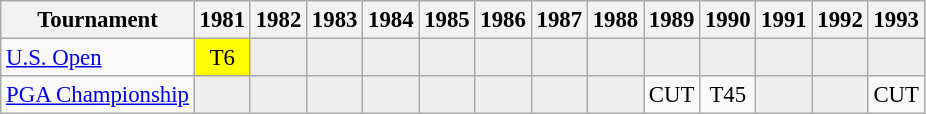<table class="wikitable" style="font-size:95%;text-align:center;">
<tr>
<th>Tournament</th>
<th>1981</th>
<th>1982</th>
<th>1983</th>
<th>1984</th>
<th>1985</th>
<th>1986</th>
<th>1987</th>
<th>1988</th>
<th>1989</th>
<th>1990</th>
<th>1991</th>
<th>1992</th>
<th>1993</th>
</tr>
<tr>
<td align=left><a href='#'>U.S. Open</a></td>
<td style="background:yellow;">T6</td>
<td style="background:#eeeeee;"></td>
<td style="background:#eeeeee;"></td>
<td style="background:#eeeeee;"></td>
<td style="background:#eeeeee;"></td>
<td style="background:#eeeeee;"></td>
<td style="background:#eeeeee;"></td>
<td style="background:#eeeeee;"></td>
<td style="background:#eeeeee;"></td>
<td style="background:#eeeeee;"></td>
<td style="background:#eeeeee;"></td>
<td style="background:#eeeeee;"></td>
<td style="background:#eeeeee;"></td>
</tr>
<tr>
<td align=left><a href='#'>PGA Championship</a></td>
<td style="background:#eeeeee;"></td>
<td style="background:#eeeeee;"></td>
<td style="background:#eeeeee;"></td>
<td style="background:#eeeeee;"></td>
<td style="background:#eeeeee;"></td>
<td style="background:#eeeeee;"></td>
<td style="background:#eeeeee;"></td>
<td style="background:#eeeeee;"></td>
<td>CUT</td>
<td>T45</td>
<td style="background:#eeeeee;"></td>
<td style="background:#eeeeee;"></td>
<td>CUT</td>
</tr>
</table>
